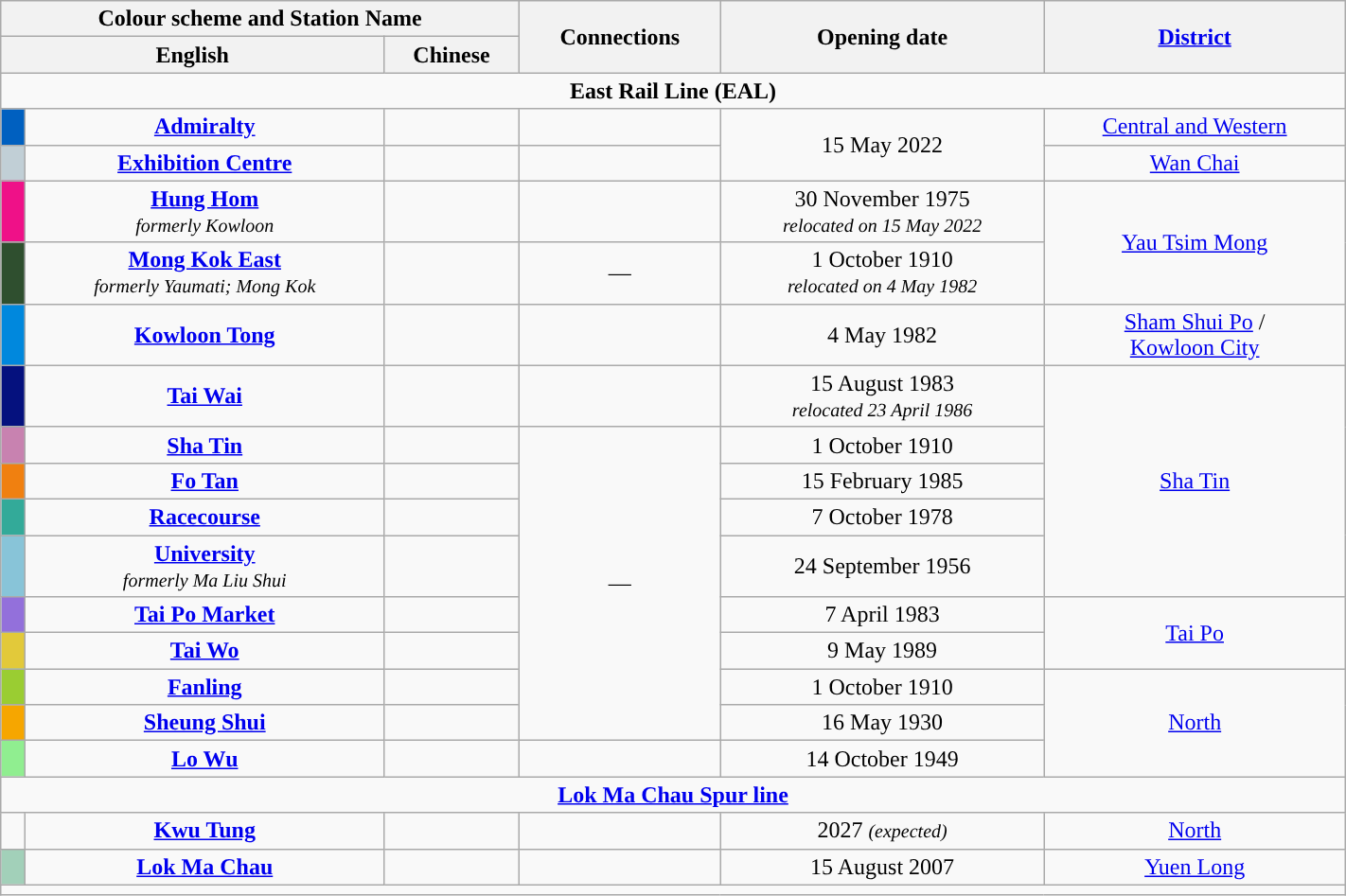<table class="wikitable" style="width: 75%; margin: 0.5em auto; text-align: center;">
<tr>
<th colspan="3">Colour scheme and Station Name</th>
<th rowspan="2">Connections</th>
<th rowspan="2">Opening date</th>
<th rowspan="2"><a href='#'>District</a></th>
</tr>
<tr>
<th colspan="2">English</th>
<th>Chinese</th>
</tr>
<tr>
<td colspan="6" style="text-align:center;"><strong><span>East Rail Line (EAL)</span></strong></td>
</tr>
<tr>
<td style="background: #0060C0; width: 10px"></td>
<td><strong><a href='#'>Admiralty</a></strong></td>
<td></td>
<td></td>
<td rowspan="2">15 May 2022</td>
<td><a href='#'>Central and Western</a></td>
</tr>
<tr>
<td style="background: #c1cfd6;"></td>
<td><strong><a href='#'>Exhibition Centre</a></strong></td>
<td></td>
<td></td>
<td><a href='#'>Wan Chai</a></td>
</tr>
<tr>
<td style="background-color:#EF1188; width: 10px"></td>
<td><strong><a href='#'>Hung Hom</a></strong><small><br><em>formerly Kowloon</em></small></td>
<td></td>
<td></td>
<td>30 November 1975<small><br><em>relocated on 15 May 2022</em></small></td>
<td rowspan="2"><a href='#'>Yau Tsim Mong</a></td>
</tr>
<tr>
<td style="background-color:#2F4F2F;"></td>
<td><strong><a href='#'>Mong Kok East</a></strong><small><br><em>formerly Yaumati; Mong Kok</em></small></td>
<td></td>
<td text-align="center">—</td>
<td>1 October 1910<small><br><em>relocated on 4 May 1982</em></small></td>
</tr>
<tr>
<td style="background-color:#0088DD;"></td>
<td><strong><a href='#'>Kowloon Tong</a></strong></td>
<td></td>
<td></td>
<td>4 May 1982</td>
<td><a href='#'>Sham Shui Po</a> /<br><a href='#'>Kowloon City</a></td>
</tr>
<tr>
<td style="background-color:#05117E;"></td>
<td><strong><a href='#'>Tai Wai</a></strong></td>
<td></td>
<td></td>
<td>15 August 1983<small><br><em>relocated 23 April 1986</em></small></td>
<td rowspan="5"><a href='#'>Sha Tin</a></td>
</tr>
<tr>
<td style="background-color:#C882B0;"></td>
<td><strong><a href='#'>Sha Tin</a></strong></td>
<td></td>
<td rowspan="8"; text-align="center">—</td>
<td>1 October 1910</td>
</tr>
<tr>
<td style="background-color:#F08010;"></td>
<td><strong><a href='#'>Fo Tan</a></strong></td>
<td></td>
<td>15 February 1985</td>
</tr>
<tr>
<td style="background-color:#33AA99;"></td>
<td><strong><a href='#'>Racecourse</a></strong></td>
<td></td>
<td>7 October 1978</td>
</tr>
<tr>
<td style="background-color:#88C4D8;"></td>
<td><strong><a href='#'>University</a></strong><small><br><em>formerly Ma Liu Shui</em><br></small></td>
<td></td>
<td>24 September 1956</td>
</tr>
<tr>
<td style="background-color:#9370DB;"></td>
<td><strong><a href='#'>Tai Po Market</a></strong></td>
<td></td>
<td>7 April 1983</td>
<td rowspan="2"><a href='#'>Tai Po</a></td>
</tr>
<tr>
<td style="background-color:#E2C93A;"></td>
<td><strong><a href='#'>Tai Wo</a></strong></td>
<td></td>
<td>9 May 1989</td>
</tr>
<tr>
<td style="background-color:#9ACD32;"></td>
<td><strong><a href='#'>Fanling</a></strong></td>
<td></td>
<td>1 October 1910</td>
<td rowspan="3"><a href='#'>North</a></td>
</tr>
<tr>
<td style="background-color:#F6A600;"></td>
<td><strong><a href='#'>Sheung Shui</a></strong></td>
<td></td>
<td>16 May 1930</td>
</tr>
<tr>
<td style="background-color:#90EE90;"></td>
<td><strong><a href='#'>Lo Wu</a></strong></td>
<td></td>
<td></td>
<td>14 October 1949</td>
</tr>
<tr>
<td colspan="6" style="text-align:center;"><strong><a href='#'><span>Lok Ma Chau Spur line</span></a></strong></td>
</tr>
<tr>
<td></td>
<td><strong><a href='#'>Kwu Tung</a></strong></td>
<td></td>
<td></td>
<td>2027 <small><em>(expected)</em></small></td>
<td><a href='#'>North</a></td>
</tr>
<tr>
<td style="background-color:#A2D0B9;"></td>
<td><strong><a href='#'>Lok Ma Chau</a></strong></td>
<td></td>
<td></td>
<td>15 August 2007</td>
<td><a href='#'>Yuen Long</a></td>
</tr>
<tr>
<td colspan="6"></td>
</tr>
</table>
